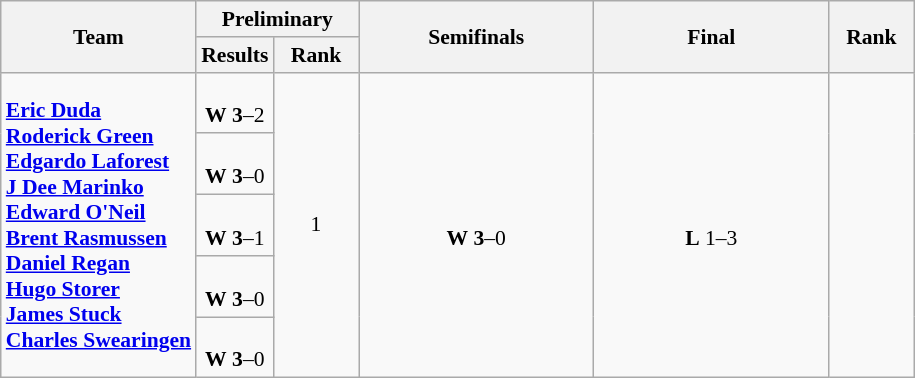<table class="wikitable" style="text-align:left; font-size:90%">
<tr>
<th rowspan=2>Team</th>
<th colspan=2>Preliminary</th>
<th rowspan=2 width=150>Semifinals</th>
<th rowspan=2 width=150>Final</th>
<th rowspan=2 width=50>Rank</th>
</tr>
<tr>
<th>Results</th>
<th width=50>Rank</th>
</tr>
<tr>
<td rowspan=5><strong><a href='#'>Eric Duda</a><br><a href='#'>Roderick Green</a><br><a href='#'>Edgardo Laforest</a><br><a href='#'>J Dee Marinko</a><br><a href='#'>Edward O'Neil</a><br><a href='#'>Brent Rasmussen</a><br><a href='#'>Daniel Regan</a><br><a href='#'>Hugo Storer</a><br><a href='#'>James Stuck</a><br><a href='#'>Charles Swearingen</a></strong></td>
<td align=center><br><strong>W</strong> <strong>3</strong>–2</td>
<td rowspan=5 align=center>1</td>
<td rowspan=5 align=center> <br><strong>W</strong> <strong>3</strong>–0</td>
<td rowspan=5 align=center> <br><strong>L</strong> 1–3</td>
<td rowspan=5 align=center></td>
</tr>
<tr>
<td align=center><br><strong>W</strong> <strong>3</strong>–0</td>
</tr>
<tr>
<td align=center><br><strong>W</strong> <strong>3</strong>–1</td>
</tr>
<tr>
<td align=center><br><strong>W</strong> <strong>3</strong>–0</td>
</tr>
<tr>
<td align=center><br><strong>W</strong> <strong>3</strong>–0</td>
</tr>
</table>
